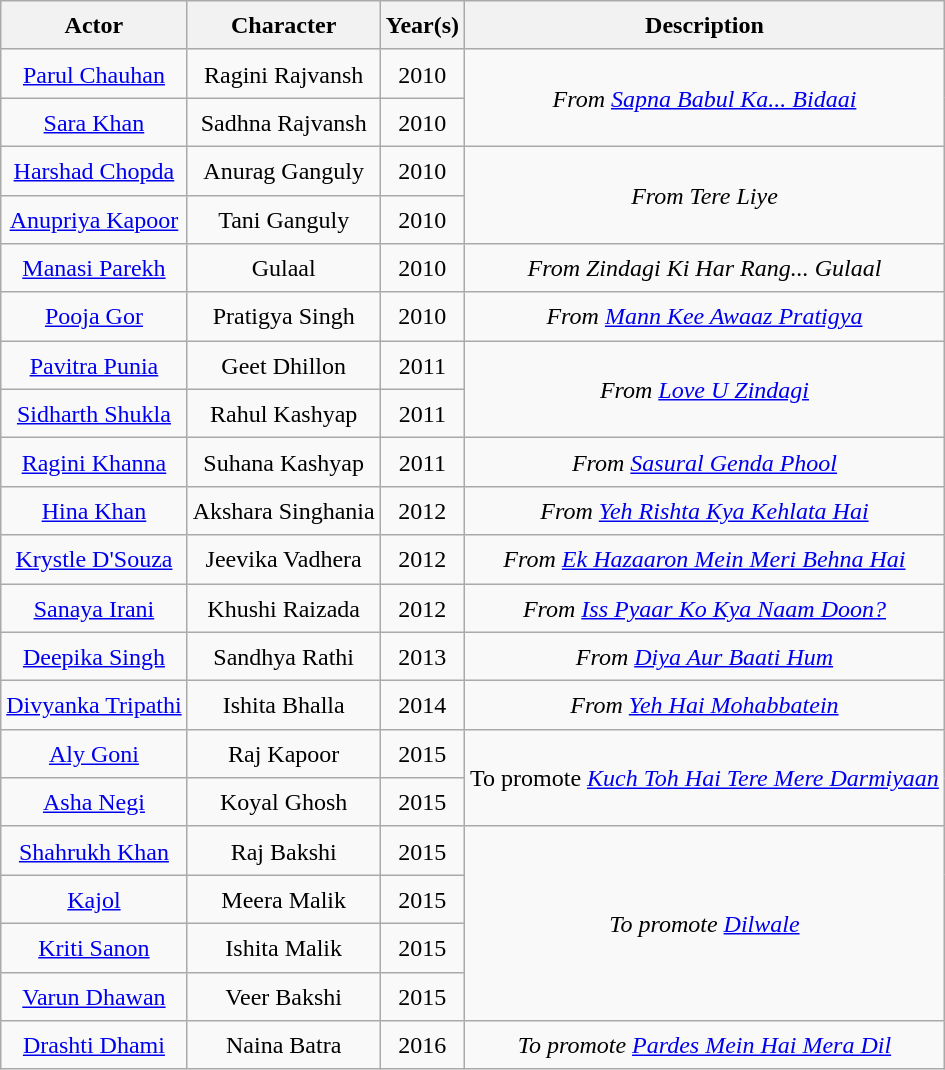<table class="wikitable sortable" style="text-align:center; line-height:25px; width:auto;">
<tr>
<th>Actor</th>
<th>Character</th>
<th>Year(s)</th>
<th>Description</th>
</tr>
<tr>
<td><a href='#'>Parul Chauhan</a></td>
<td>Ragini Rajvansh</td>
<td>2010</td>
<td rowspan="2"><em>From <a href='#'>Sapna Babul Ka... Bidaai</a></em></td>
</tr>
<tr>
<td><a href='#'>Sara Khan</a></td>
<td>Sadhna Rajvansh</td>
<td>2010</td>
</tr>
<tr>
<td><a href='#'>Harshad Chopda</a></td>
<td>Anurag Ganguly</td>
<td>2010</td>
<td rowspan="2"><em>From Tere Liye</em></td>
</tr>
<tr>
<td><a href='#'>Anupriya Kapoor</a></td>
<td>Tani Ganguly</td>
<td>2010</td>
</tr>
<tr>
<td><a href='#'>Manasi Parekh</a></td>
<td>Gulaal</td>
<td>2010</td>
<td><em>From Zindagi Ki Har Rang... Gulaal</em></td>
</tr>
<tr>
<td><a href='#'>Pooja Gor</a></td>
<td>Pratigya Singh</td>
<td>2010</td>
<td><em>From <a href='#'>Mann Kee Awaaz Pratigya</a></em></td>
</tr>
<tr>
<td><a href='#'>Pavitra Punia</a></td>
<td>Geet Dhillon</td>
<td>2011</td>
<td rowspan="2"><em>From <a href='#'>Love U Zindagi</a></em></td>
</tr>
<tr>
<td><a href='#'>Sidharth Shukla</a></td>
<td>Rahul Kashyap</td>
<td>2011</td>
</tr>
<tr>
<td><a href='#'>Ragini Khanna</a></td>
<td>Suhana Kashyap</td>
<td>2011</td>
<td><em>From <a href='#'>Sasural Genda Phool</a></em></td>
</tr>
<tr>
<td><a href='#'>Hina Khan</a></td>
<td>Akshara Singhania</td>
<td>2012</td>
<td><em>From <a href='#'>Yeh Rishta Kya Kehlata Hai</a></em></td>
</tr>
<tr>
<td><a href='#'>Krystle D'Souza</a></td>
<td>Jeevika Vadhera</td>
<td>2012</td>
<td><em>From <a href='#'>Ek Hazaaron Mein Meri Behna Hai</a></em></td>
</tr>
<tr>
<td><a href='#'>Sanaya Irani</a></td>
<td>Khushi Raizada</td>
<td>2012</td>
<td><em>From <a href='#'>Iss Pyaar Ko Kya Naam Doon?</a></em></td>
</tr>
<tr>
<td><a href='#'>Deepika Singh</a></td>
<td>Sandhya Rathi</td>
<td>2013</td>
<td><em>From <a href='#'>Diya Aur Baati Hum</a></em></td>
</tr>
<tr>
<td><a href='#'>Divyanka Tripathi</a></td>
<td>Ishita Bhalla</td>
<td>2014</td>
<td><em>From <a href='#'>Yeh Hai Mohabbatein</a></em></td>
</tr>
<tr>
<td><a href='#'>Aly Goni</a></td>
<td>Raj Kapoor</td>
<td>2015</td>
<td rowspan="2">To promote <em><a href='#'>Kuch Toh Hai Tere Mere Darmiyaan</a></em></td>
</tr>
<tr>
<td><a href='#'>Asha Negi</a></td>
<td>Koyal Ghosh</td>
<td>2015</td>
</tr>
<tr>
<td><a href='#'>Shahrukh Khan</a></td>
<td>Raj Bakshi</td>
<td>2015</td>
<td rowspan="4"><em>To promote <a href='#'>Dilwale</a></em></td>
</tr>
<tr>
<td><a href='#'>Kajol</a></td>
<td>Meera Malik</td>
<td>2015</td>
</tr>
<tr>
<td><a href='#'>Kriti Sanon</a></td>
<td>Ishita Malik</td>
<td>2015</td>
</tr>
<tr>
<td><a href='#'>Varun Dhawan</a></td>
<td>Veer Bakshi</td>
<td>2015</td>
</tr>
<tr>
<td><a href='#'>Drashti Dhami</a></td>
<td>Naina Batra</td>
<td>2016</td>
<td><em>To promote <a href='#'>Pardes Mein Hai Mera Dil</a></em></td>
</tr>
</table>
